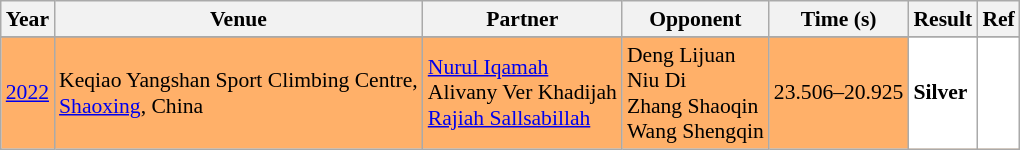<table class="sortable wikitable" style="font-size: 90%;">
<tr>
<th>Year</th>
<th>Venue</th>
<th>Partner</th>
<th>Opponent</th>
<th>Time (s)</th>
<th>Result</th>
<th>Ref</th>
</tr>
<tr>
</tr>
<tr style="background:#FFB069">
<td align="center"><a href='#'>2022</a></td>
<td align="left">Keqiao Yangshan Sport Climbing Centre,<br> <a href='#'>Shaoxing</a>, China</td>
<td align="left"> <a href='#'>Nurul Iqamah</a> <br> Alivany Ver Khadijah<br> <a href='#'>Rajiah Sallsabillah</a></td>
<td align="left"> Deng Lijuan<br> Niu Di<br> Zhang Shaoqin<br> Wang Shengqin</td>
<td align="left">23.506–20.925</td>
<td style="text-align:left; background:white"> <strong>Silver</strong></td>
<td style="text-align:center; background:white"></td>
</tr>
</table>
